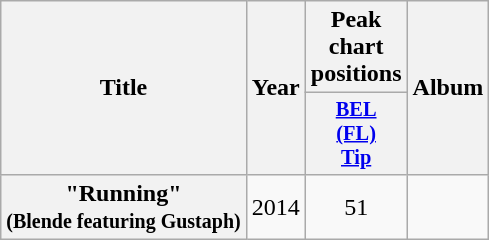<table class="wikitable plainrowheaders" style="text-align:center">
<tr>
<th scope="col" rowspan="2">Title</th>
<th scope="col" rowspan="2">Year</th>
<th scope="col" colspan="1">Peak chart positions</th>
<th scope="col" rowspan="2">Album</th>
</tr>
<tr>
<th scope="col" style="width:3em;font-size:85%;"><a href='#'>BEL<br>(FL)<br>Tip</a></th>
</tr>
<tr>
<th scope="row">"Running" <br><small>(Blende featuring Gustaph)</small></th>
<td>2014</td>
<td>51</td>
<td></td>
</tr>
</table>
